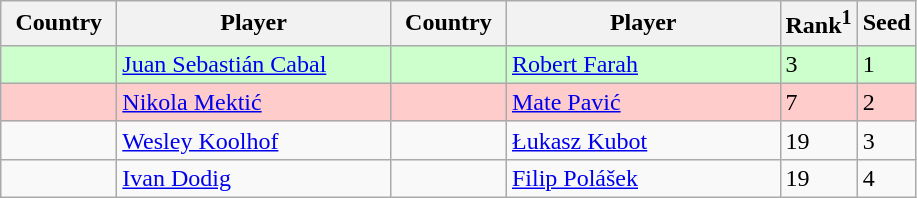<table class="sortable wikitable">
<tr>
<th width="70">Country</th>
<th width="175">Player</th>
<th width="70">Country</th>
<th width="175">Player</th>
<th>Rank<sup>1</sup></th>
<th>Seed</th>
</tr>
<tr style="background:#cfc;">
<td></td>
<td><a href='#'>Juan Sebastián Cabal</a></td>
<td></td>
<td><a href='#'>Robert Farah</a></td>
<td>3</td>
<td>1</td>
</tr>
<tr style="background:#fcc;">
<td></td>
<td><a href='#'>Nikola Mektić</a></td>
<td></td>
<td><a href='#'>Mate Pavić</a></td>
<td>7</td>
<td>2</td>
</tr>
<tr>
<td></td>
<td><a href='#'>Wesley Koolhof</a></td>
<td></td>
<td><a href='#'>Łukasz Kubot</a></td>
<td>19</td>
<td>3</td>
</tr>
<tr>
<td></td>
<td><a href='#'>Ivan Dodig</a></td>
<td></td>
<td><a href='#'>Filip Polášek</a></td>
<td>19</td>
<td>4</td>
</tr>
</table>
